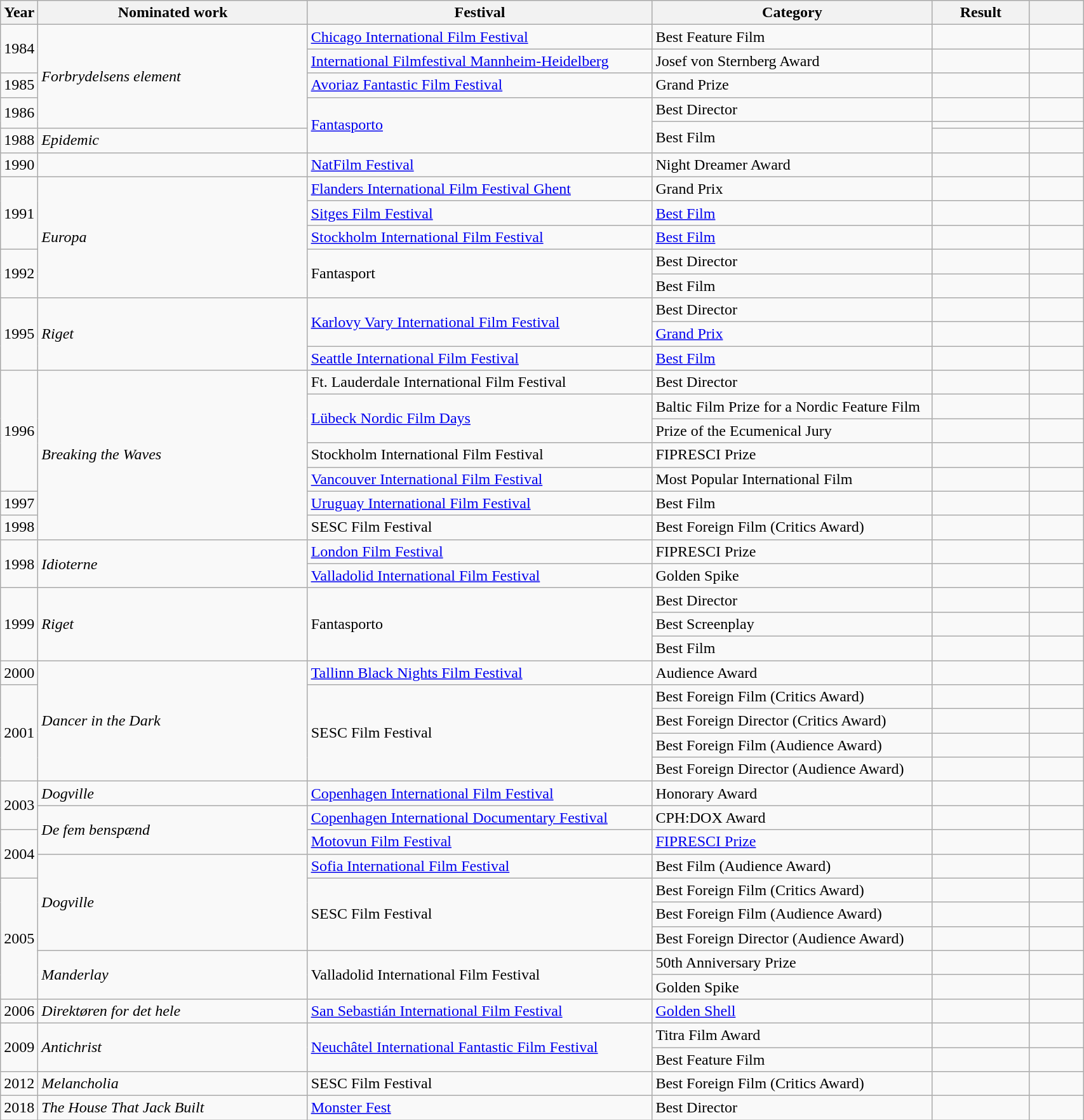<table class="wikitable" width="90%">
<tr>
<th width=3%>Year</th>
<th width=25%>Nominated work</th>
<th width=32%>Festival</th>
<th width=26%>Category</th>
<th width=9%>Result</th>
<th width=5%></th>
</tr>
<tr>
<td rowspan="2">1984</td>
<td rowspan="5"><em>Forbrydelsens element</em></td>
<td><a href='#'>Chicago International Film Festival</a></td>
<td>Best Feature Film</td>
<td></td>
<td style="text-align:center;"></td>
</tr>
<tr>
<td><a href='#'>International Filmfestival Mannheim-Heidelberg</a></td>
<td>Josef von Sternberg Award</td>
<td></td>
<td style="text-align:center;"></td>
</tr>
<tr>
<td>1985</td>
<td><a href='#'>Avoriaz Fantastic Film Festival</a></td>
<td>Grand Prize</td>
<td></td>
<td style="text-align:center;"></td>
</tr>
<tr>
<td rowspan="2">1986</td>
<td rowspan="3"><a href='#'>Fantasporto</a></td>
<td>Best Director</td>
<td></td>
<td style="text-align:center;"></td>
</tr>
<tr>
<td rowspan="2">Best Film</td>
<td></td>
<td style="text-align:center;"></td>
</tr>
<tr>
<td>1988</td>
<td><em>Epidemic</em></td>
<td></td>
<td style="text-align:center;"></td>
</tr>
<tr>
<td>1990</td>
<td></td>
<td><a href='#'>NatFilm Festival</a></td>
<td>Night Dreamer Award</td>
<td></td>
<td style="text-align:center;"></td>
</tr>
<tr>
<td rowspan="3">1991</td>
<td rowspan="5"><em>Europa</em></td>
<td><a href='#'>Flanders International Film Festival Ghent</a></td>
<td>Grand Prix</td>
<td></td>
<td style="text-align:center;"></td>
</tr>
<tr>
<td><a href='#'>Sitges Film Festival</a></td>
<td><a href='#'>Best Film</a></td>
<td></td>
<td style="text-align:center;"></td>
</tr>
<tr>
<td><a href='#'>Stockholm International Film Festival</a></td>
<td><a href='#'>Best Film</a></td>
<td></td>
<td style="text-align:center;"></td>
</tr>
<tr>
<td rowspan="2">1992</td>
<td rowspan="2">Fantasport</td>
<td>Best Director</td>
<td></td>
<td style="text-align:center;"></td>
</tr>
<tr>
<td>Best Film</td>
<td></td>
<td style="text-align:center;"></td>
</tr>
<tr>
<td rowspan="3">1995</td>
<td rowspan="3"><em>Riget</em></td>
<td rowspan="2"><a href='#'>Karlovy Vary International Film Festival</a></td>
<td>Best Director</td>
<td></td>
<td style="text-align:center;"></td>
</tr>
<tr>
<td><a href='#'>Grand Prix</a></td>
<td></td>
<td style="text-align:center;"></td>
</tr>
<tr>
<td><a href='#'>Seattle International Film Festival</a></td>
<td><a href='#'>Best Film</a></td>
<td></td>
<td style="text-align:center;"></td>
</tr>
<tr>
<td rowspan="5">1996</td>
<td rowspan="7"><em>Breaking the Waves</em></td>
<td>Ft. Lauderdale International Film Festival</td>
<td>Best Director</td>
<td></td>
<td style="text-align:center;"></td>
</tr>
<tr>
<td rowspan="2"><a href='#'>Lübeck Nordic Film Days</a></td>
<td>Baltic Film Prize for a Nordic Feature Film</td>
<td></td>
<td style="text-align:center;"></td>
</tr>
<tr>
<td>Prize of the Ecumenical Jury</td>
<td></td>
<td style="text-align:center;"></td>
</tr>
<tr>
<td>Stockholm International Film Festival</td>
<td>FIPRESCI Prize</td>
<td></td>
<td style="text-align:center;"></td>
</tr>
<tr>
<td><a href='#'>Vancouver International Film Festival</a></td>
<td>Most Popular International Film</td>
<td></td>
<td style="text-align:center;"></td>
</tr>
<tr>
<td>1997</td>
<td><a href='#'>Uruguay International Film Festival</a></td>
<td>Best Film</td>
<td></td>
<td style="text-align:center;"></td>
</tr>
<tr>
<td>1998</td>
<td>SESC Film Festival</td>
<td>Best Foreign Film (Critics Award)</td>
<td></td>
<td style="text-align:center;"></td>
</tr>
<tr>
<td rowspan="2">1998</td>
<td rowspan="2"><em>Idioterne</em></td>
<td><a href='#'>London Film Festival</a></td>
<td>FIPRESCI Prize</td>
<td></td>
<td style="text-align:center;"></td>
</tr>
<tr>
<td><a href='#'>Valladolid International Film Festival</a></td>
<td>Golden Spike</td>
<td></td>
<td style="text-align:center;"></td>
</tr>
<tr>
<td rowspan="3">1999</td>
<td rowspan="3"><em>Riget</em></td>
<td rowspan="3">Fantasporto</td>
<td>Best Director</td>
<td></td>
<td style="text-align:center;"></td>
</tr>
<tr>
<td>Best Screenplay</td>
<td></td>
<td style="text-align:center;"></td>
</tr>
<tr>
<td>Best Film</td>
<td></td>
<td style="text-align:center;"></td>
</tr>
<tr>
<td>2000</td>
<td rowspan="5"><em>Dancer in the Dark</em></td>
<td><a href='#'>Tallinn Black Nights Film Festival</a></td>
<td>Audience Award</td>
<td></td>
<td style="text-align:center;"></td>
</tr>
<tr>
<td rowspan="4">2001</td>
<td rowspan="4">SESC Film Festival</td>
<td>Best Foreign Film (Critics Award)</td>
<td></td>
<td style="text-align:center;"></td>
</tr>
<tr>
<td>Best Foreign Director (Critics Award)</td>
<td></td>
<td style="text-align:center;"></td>
</tr>
<tr>
<td>Best Foreign Film (Audience Award)</td>
<td></td>
<td style="text-align:center;"></td>
</tr>
<tr>
<td>Best Foreign Director (Audience Award)</td>
<td></td>
<td style="text-align:center;"></td>
</tr>
<tr>
<td rowspan="2">2003</td>
<td><em>Dogville</em></td>
<td><a href='#'>Copenhagen International Film Festival</a></td>
<td>Honorary Award</td>
<td></td>
<td style="text-align:center;"></td>
</tr>
<tr>
<td rowspan="2"><em>De fem benspænd</em></td>
<td><a href='#'>Copenhagen International Documentary Festival</a></td>
<td>CPH:DOX Award</td>
<td></td>
<td style="text-align:center;"></td>
</tr>
<tr>
<td rowspan="2">2004</td>
<td><a href='#'>Motovun Film Festival</a></td>
<td><a href='#'>FIPRESCI Prize</a></td>
<td></td>
<td style="text-align:center;"></td>
</tr>
<tr>
<td rowspan="4"><em>Dogville</em></td>
<td><a href='#'>Sofia International Film Festival</a></td>
<td>Best Film (Audience Award)</td>
<td></td>
<td style="text-align:center;"></td>
</tr>
<tr>
<td rowspan="5">2005</td>
<td rowspan="3">SESC Film Festival</td>
<td>Best Foreign Film (Critics Award)</td>
<td></td>
<td style="text-align:center;"></td>
</tr>
<tr>
<td>Best Foreign Film (Audience Award)</td>
<td></td>
<td style="text-align:center;"></td>
</tr>
<tr>
<td>Best Foreign Director (Audience Award)</td>
<td></td>
<td style="text-align:center;"></td>
</tr>
<tr>
<td rowspan="2"><em>Manderlay</em></td>
<td rowspan="2">Valladolid International Film Festival</td>
<td>50th Anniversary Prize</td>
<td></td>
<td style="text-align:center;"></td>
</tr>
<tr>
<td>Golden Spike</td>
<td></td>
<td style="text-align:center;"></td>
</tr>
<tr>
<td>2006</td>
<td><em>Direktøren for det hele</em></td>
<td><a href='#'>San Sebastián International Film Festival</a></td>
<td><a href='#'>Golden Shell</a></td>
<td></td>
<td style="text-align:center;"></td>
</tr>
<tr>
<td rowspan="2">2009</td>
<td rowspan="2"><em>Antichrist</em></td>
<td rowspan="2"><a href='#'>Neuchâtel International Fantastic Film Festival</a></td>
<td>Titra Film Award</td>
<td></td>
<td style="text-align:center;"></td>
</tr>
<tr>
<td>Best Feature Film</td>
<td></td>
<td style="text-align:center;"></td>
</tr>
<tr>
<td>2012</td>
<td><em>Melancholia</em></td>
<td>SESC Film Festival</td>
<td>Best Foreign Film (Critics Award)</td>
<td></td>
<td style="text-align:center;"></td>
</tr>
<tr>
<td>2018</td>
<td><em>The House That Jack Built</em></td>
<td><a href='#'>Monster Fest</a></td>
<td>Best Director</td>
<td></td>
<td></td>
</tr>
</table>
